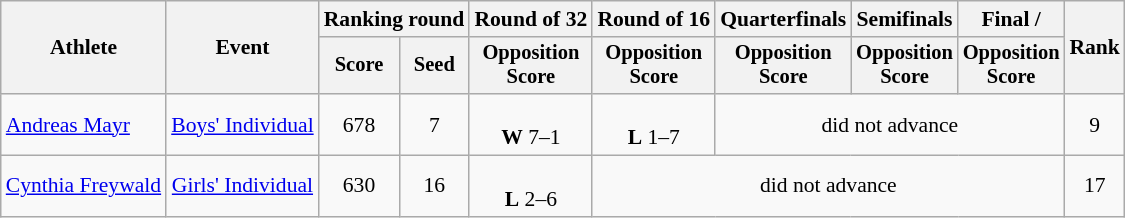<table class="wikitable" style="font-size:90%;">
<tr>
<th rowspan="2">Athlete</th>
<th rowspan="2">Event</th>
<th colspan="2">Ranking round</th>
<th>Round of 32</th>
<th>Round of 16</th>
<th>Quarterfinals</th>
<th>Semifinals</th>
<th>Final / </th>
<th rowspan=2>Rank</th>
</tr>
<tr style="font-size:95%">
<th>Score</th>
<th>Seed</th>
<th>Opposition<br>Score</th>
<th>Opposition<br>Score</th>
<th>Opposition<br>Score</th>
<th>Opposition<br>Score</th>
<th>Opposition<br>Score</th>
</tr>
<tr align=center>
<td align=left><a href='#'>Andreas Mayr</a></td>
<td><a href='#'>Boys' Individual</a></td>
<td>678</td>
<td>7</td>
<td><br><strong>W</strong> 7–1</td>
<td><br><strong>L</strong> 1–7</td>
<td colspan=3>did not advance</td>
<td>9</td>
</tr>
<tr align=center>
<td align=left><a href='#'>Cynthia Freywald</a></td>
<td><a href='#'>Girls' Individual</a></td>
<td>630</td>
<td>16</td>
<td><br><strong>L</strong> 2–6</td>
<td colspan=4>did not advance</td>
<td>17</td>
</tr>
</table>
